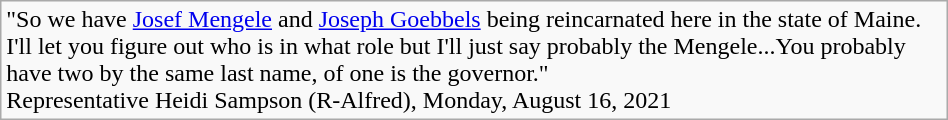<table style="width:50%; margin-left: auto; margin-right: auto; border: none;" class="wikitable">
<tr "background:lightgrey;">
<td>"So we have <a href='#'>Josef Mengele</a> and <a href='#'>Joseph Goebbels</a> being reincarnated here in the state of Maine. I'll let you figure out who is in what role but I'll just say probably the Mengele...You probably have two by the same last name, of one is the governor." <br>   Representative Heidi Sampson (R-Alfred), Monday, August 16, 2021</td>
</tr>
</table>
